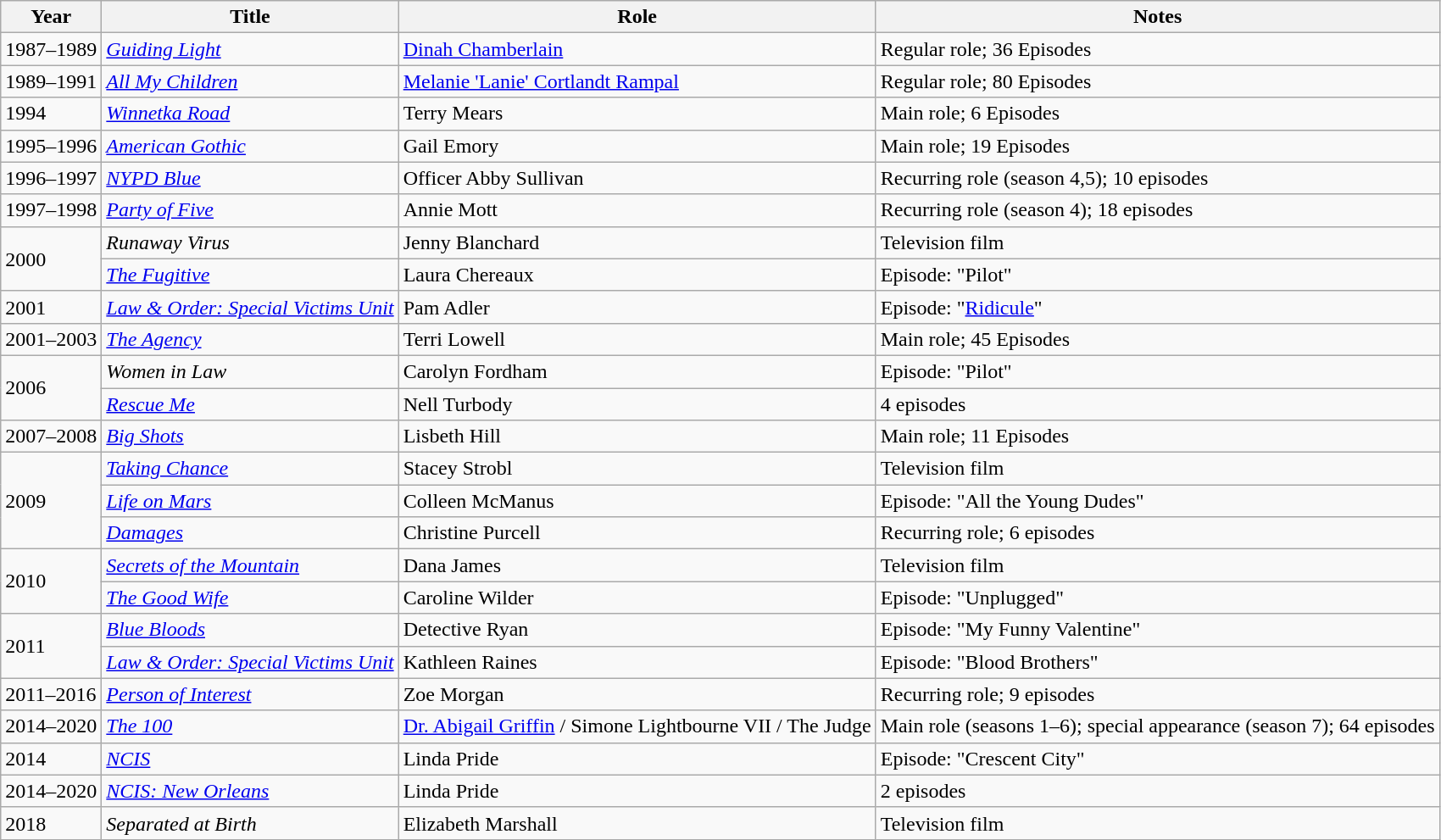<table class="wikitable sortable">
<tr>
<th>Year</th>
<th>Title</th>
<th>Role</th>
<th>Notes</th>
</tr>
<tr>
<td>1987–1989</td>
<td><em><a href='#'>Guiding Light</a></em></td>
<td><a href='#'>Dinah Chamberlain</a></td>
<td>Regular role; 36 Episodes</td>
</tr>
<tr>
<td>1989–1991</td>
<td><em><a href='#'>All My Children</a></em></td>
<td><a href='#'>Melanie 'Lanie' Cortlandt Rampal</a></td>
<td>Regular role; 80 Episodes</td>
</tr>
<tr>
<td>1994</td>
<td><em><a href='#'>Winnetka Road</a></em></td>
<td>Terry Mears</td>
<td>Main role; 6 Episodes</td>
</tr>
<tr>
<td>1995–1996</td>
<td><em><a href='#'>American Gothic</a></em></td>
<td>Gail Emory</td>
<td>Main role; 19 Episodes</td>
</tr>
<tr>
<td>1996–1997</td>
<td><em><a href='#'>NYPD Blue</a></em></td>
<td>Officer Abby Sullivan</td>
<td>Recurring role (season 4,5); 10 episodes</td>
</tr>
<tr>
<td>1997–1998</td>
<td><em><a href='#'>Party of Five</a></em></td>
<td>Annie Mott</td>
<td>Recurring role (season 4); 18 episodes</td>
</tr>
<tr>
<td rowspan="2">2000</td>
<td><em>Runaway Virus</em></td>
<td>Jenny Blanchard</td>
<td>Television film</td>
</tr>
<tr>
<td><em><a href='#'>The Fugitive</a></em></td>
<td>Laura Chereaux</td>
<td>Episode: "Pilot"</td>
</tr>
<tr>
<td>2001</td>
<td><em><a href='#'>Law & Order: Special Victims Unit</a></em></td>
<td>Pam Adler</td>
<td>Episode: "<a href='#'>Ridicule</a>"</td>
</tr>
<tr>
<td>2001–2003</td>
<td><em><a href='#'>The Agency</a></em></td>
<td>Terri Lowell</td>
<td>Main role; 45 Episodes</td>
</tr>
<tr>
<td rowspan="2">2006</td>
<td><em>Women in Law</em></td>
<td>Carolyn Fordham</td>
<td>Episode: "Pilot"</td>
</tr>
<tr>
<td><em><a href='#'>Rescue Me</a></em></td>
<td>Nell Turbody</td>
<td>4 episodes</td>
</tr>
<tr>
<td>2007–2008</td>
<td><em><a href='#'>Big Shots</a></em></td>
<td>Lisbeth Hill</td>
<td>Main role; 11 Episodes</td>
</tr>
<tr>
<td rowspan="3">2009</td>
<td><em><a href='#'>Taking Chance</a></em></td>
<td>Stacey Strobl</td>
<td>Television film</td>
</tr>
<tr>
<td><em><a href='#'>Life on Mars</a></em></td>
<td>Colleen McManus</td>
<td>Episode: "All the Young Dudes"</td>
</tr>
<tr>
<td><em><a href='#'>Damages</a></em></td>
<td>Christine Purcell</td>
<td>Recurring role; 6 episodes</td>
</tr>
<tr>
<td rowspan="2">2010</td>
<td><em><a href='#'>Secrets of the Mountain</a></em></td>
<td>Dana James</td>
<td>Television film</td>
</tr>
<tr>
<td><em><a href='#'>The Good Wife</a></em></td>
<td>Caroline Wilder</td>
<td>Episode: "Unplugged"</td>
</tr>
<tr>
<td rowspan="2">2011</td>
<td><em><a href='#'>Blue Bloods</a></em></td>
<td>Detective Ryan</td>
<td>Episode: "My Funny Valentine"</td>
</tr>
<tr>
<td><em><a href='#'>Law & Order: Special Victims Unit</a></em></td>
<td>Kathleen Raines</td>
<td>Episode: "Blood Brothers"</td>
</tr>
<tr>
<td>2011–2016</td>
<td><em><a href='#'>Person of Interest</a></em></td>
<td>Zoe Morgan</td>
<td>Recurring role; 9 episodes</td>
</tr>
<tr>
<td>2014–2020</td>
<td><em><a href='#'>The 100</a></em></td>
<td><a href='#'>Dr. Abigail Griffin</a> / Simone Lightbourne VII / The Judge</td>
<td>Main role (seasons 1–6); special appearance (season 7); 64 episodes</td>
</tr>
<tr>
<td>2014</td>
<td><em><a href='#'>NCIS</a></em></td>
<td>Linda Pride</td>
<td>Episode: "Crescent City"</td>
</tr>
<tr>
<td>2014–2020</td>
<td><em><a href='#'>NCIS: New Orleans</a></em></td>
<td>Linda Pride</td>
<td>2 episodes</td>
</tr>
<tr>
<td>2018</td>
<td><em>Separated at Birth</em></td>
<td>Elizabeth Marshall</td>
<td>Television film</td>
</tr>
</table>
